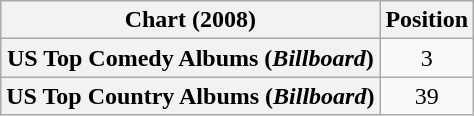<table class="wikitable sortable plainrowheaders" style="text-align:center">
<tr>
<th scope="col">Chart (2008)</th>
<th scope="col">Position</th>
</tr>
<tr>
<th scope="row">US Top Comedy Albums (<em>Billboard</em>)</th>
<td>3</td>
</tr>
<tr>
<th scope="row">US Top Country Albums (<em>Billboard</em>)</th>
<td>39</td>
</tr>
</table>
